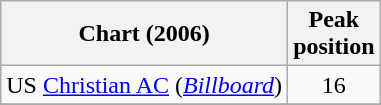<table class="wikitable sortable plainrowheaders" style="text-align:center">
<tr>
<th scope="col">Chart (2006)</th>
<th scope="col">Peak<br> position</th>
</tr>
<tr>
<td align="left">US <a href='#'>Christian AC</a> (<em><a href='#'>Billboard</a></em>)</td>
<td>16</td>
</tr>
<tr>
</tr>
<tr>
</tr>
</table>
